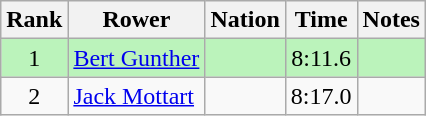<table class="wikitable" style="text-align:center">
<tr>
<th>Rank</th>
<th>Rower</th>
<th>Nation</th>
<th>Time</th>
<th>Notes</th>
</tr>
<tr bgcolor=bbf3bb>
<td>1</td>
<td align=left><a href='#'>Bert Gunther</a></td>
<td align=left></td>
<td>8:11.6</td>
<td></td>
</tr>
<tr>
<td>2</td>
<td align=left><a href='#'>Jack Mottart</a></td>
<td align=left></td>
<td>8:17.0</td>
<td></td>
</tr>
</table>
